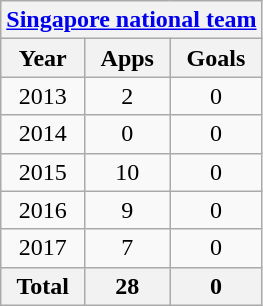<table class="wikitable" style="text-align:center">
<tr>
<th colspan=3><a href='#'>Singapore national team</a></th>
</tr>
<tr>
<th>Year</th>
<th>Apps</th>
<th>Goals</th>
</tr>
<tr>
<td>2013</td>
<td>2</td>
<td>0</td>
</tr>
<tr>
<td>2014</td>
<td>0</td>
<td>0</td>
</tr>
<tr>
<td>2015</td>
<td>10</td>
<td>0</td>
</tr>
<tr>
<td>2016</td>
<td>9</td>
<td>0</td>
</tr>
<tr>
<td>2017</td>
<td>7</td>
<td>0</td>
</tr>
<tr>
<th>Total</th>
<th>28</th>
<th>0</th>
</tr>
</table>
